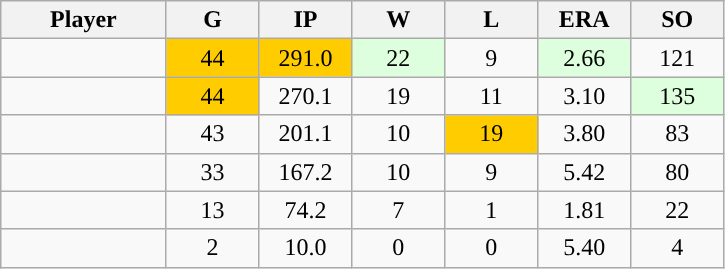<table class="wikitable sortable">
<tr>
<th bgcolor="#DDDDFF" width="16%">Player</th>
<th bgcolor="#DDDDFF" width="9%">G</th>
<th bgcolor="#DDDDFF" width="9%">IP</th>
<th bgcolor="#DDDDFF" width="9%">W</th>
<th bgcolor="#DDDDFF" width="9%">L</th>
<th bgcolor="#DDDDFF" width="9%">ERA</th>
<th bgcolor="#DDDDFF" width="9%">SO</th>
</tr>
<tr align="center">
<td></td>
<td style="background:#fc0;">44</td>
<td style="background:#fc0;">291.0</td>
<td style="background:#DDFFDD;">22</td>
<td>9</td>
<td style="background:#DDFFDD;">2.66</td>
<td>121</td>
</tr>
<tr align="center">
<td></td>
<td style="background:#fc0;">44</td>
<td>270.1</td>
<td>19</td>
<td>11</td>
<td>3.10</td>
<td style="background:#DDFFDD;">135</td>
</tr>
<tr align="center">
<td></td>
<td>43</td>
<td>201.1</td>
<td>10</td>
<td style="background:#fc0;">19</td>
<td>3.80</td>
<td>83</td>
</tr>
<tr align="center">
<td></td>
<td>33</td>
<td>167.2</td>
<td>10</td>
<td>9</td>
<td>5.42</td>
<td>80</td>
</tr>
<tr align="center">
<td></td>
<td>13</td>
<td>74.2</td>
<td>7</td>
<td>1</td>
<td>1.81</td>
<td>22</td>
</tr>
<tr align="center">
<td></td>
<td>2</td>
<td>10.0</td>
<td>0</td>
<td>0</td>
<td>5.40</td>
<td>4</td>
</tr>
</table>
